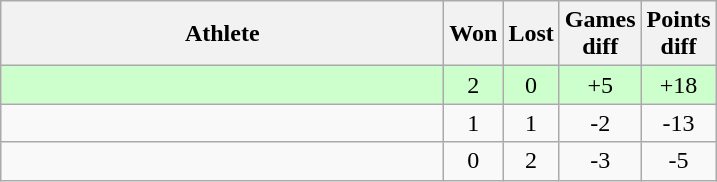<table class="wikitable">
<tr>
<th style="width:18em">Athlete</th>
<th>Won</th>
<th>Lost</th>
<th>Games<br>diff</th>
<th>Points<br>diff</th>
</tr>
<tr bgcolor="#ccffcc">
<td></td>
<td align="center">2</td>
<td align="center">0</td>
<td align="center">+5</td>
<td align="center">+18</td>
</tr>
<tr>
<td></td>
<td align="center">1</td>
<td align="center">1</td>
<td align="center">-2</td>
<td align="center">-13</td>
</tr>
<tr>
<td></td>
<td align="center">0</td>
<td align="center">2</td>
<td align="center">-3</td>
<td align="center">-5</td>
</tr>
</table>
